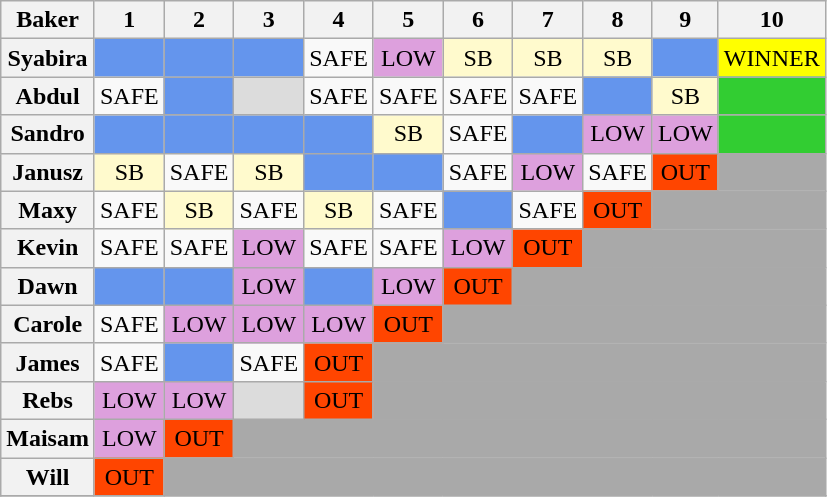<table class="wikitable" style="text-align:center">
<tr>
<th scope="col">Baker</th>
<th scope="col">1</th>
<th scope="col">2</th>
<th scope="col">3</th>
<th scope="col">4</th>
<th scope="col">5</th>
<th scope="col">6</th>
<th scope="col">7</th>
<th scope="col">8</th>
<th scope="col">9</th>
<th scope="col">10</th>
</tr>
<tr>
<th scope="row">Syabira</th>
<td style="background:Cornflowerblue"></td>
<td style="background:Cornflowerblue"></td>
<td style="background:Cornflowerblue"></td>
<td>SAFE</td>
<td style="background:plum;">LOW</td>
<td style="background:lemonchiffon;">SB</td>
<td style="background:lemonchiffon;">SB</td>
<td style="background:lemonchiffon;">SB</td>
<td style="background:Cornflowerblue;"></td>
<td style="background:Yellow;">WINNER</td>
</tr>
<tr>
<th scope="row">Abdul</th>
<td>SAFE</td>
<td style="background:Cornflowerblue"></td>
<td style="background:Gainsboro;"></td>
<td>SAFE</td>
<td>SAFE</td>
<td>SAFE</td>
<td>SAFE</td>
<td style="background:Cornflowerblue;"></td>
<td style="background:lemonchiffon;">SB</td>
<td style="background:limegreen;"></td>
</tr>
<tr>
<th scope="row">Sandro</th>
<td style="background:Cornflowerblue;"></td>
<td style="background:Cornflowerblue"></td>
<td style="background:Cornflowerblue;"></td>
<td style="background:Cornflowerblue;"></td>
<td style="background:lemonchiffon;">SB</td>
<td>SAFE</td>
<td style="background:Cornflowerblue"></td>
<td style="background:plum;">LOW</td>
<td style="background:plum;">LOW</td>
<td style="background:limegreen;"></td>
</tr>
<tr>
<th scope="row">Janusz</th>
<td style="background:lemonchiffon;">SB</td>
<td>SAFE</td>
<td style="background:lemonchiffon;">SB</td>
<td style="background:Cornflowerblue;"></td>
<td style="background:Cornflowerblue;"></td>
<td>SAFE</td>
<td style="background:plum;">LOW</td>
<td>SAFE</td>
<td style="background:orangered">OUT</td>
<td colspan="7" style="background:darkgrey"></td>
</tr>
<tr>
<th scope="row">Maxy</th>
<td>SAFE</td>
<td style="background:lemonchiffon;">SB</td>
<td>SAFE</td>
<td style="background:lemonchiffon;">SB</td>
<td>SAFE</td>
<td style="background:Cornflowerblue"></td>
<td>SAFE</td>
<td style="background:orangered">OUT</td>
<td colspan="7" style="background:darkgrey"></td>
</tr>
<tr>
<th scope="row">Kevin</th>
<td>SAFE</td>
<td>SAFE</td>
<td style="background:plum;">LOW</td>
<td>SAFE</td>
<td>SAFE</td>
<td style="background:plum;">LOW</td>
<td style="background:orangered">OUT</td>
<td colspan="7" style="background:darkgrey"></td>
</tr>
<tr>
<th scope="row">Dawn</th>
<td style="background:cornflowerblue;"></td>
<td style="background:Cornflowerblue"></td>
<td style="background:plum;">LOW</td>
<td style="background:cornflowerblue;"></td>
<td style="background:plum;">LOW</td>
<td style="background:orangered">OUT</td>
<td colspan="7" style="background:darkgrey"></td>
</tr>
<tr>
<th scope="row">Carole</th>
<td>SAFE</td>
<td style="background:plum;">LOW</td>
<td style="background:plum;">LOW</td>
<td style="background:plum;">LOW</td>
<td style="background:orangered">OUT</td>
<td colspan="7" style="background:darkgrey"></td>
</tr>
<tr>
<th scope="row">James</th>
<td>SAFE</td>
<td style="background:Cornflowerblue;"></td>
<td>SAFE</td>
<td style="background:orangered">OUT</td>
<td colspan="7" style="background:darkgrey"></td>
</tr>
<tr>
<th scope="row">Rebs</th>
<td style="background:plum;">LOW</td>
<td style="background:plum;">LOW</td>
<td style="background:Gainsboro;"></td>
<td style="background:orangered">OUT</td>
<td colspan="7" style="background:darkgrey"></td>
</tr>
<tr>
<th scope="row">Maisam</th>
<td style="background:plum;">LOW</td>
<td style="background:orangered">OUT</td>
<td colspan="8" style="background:darkgrey"></td>
</tr>
<tr>
<th scope="row">Will</th>
<td style="background:orangered">OUT</td>
<td colspan="9" style="background:darkgrey"></td>
</tr>
<tr>
</tr>
</table>
